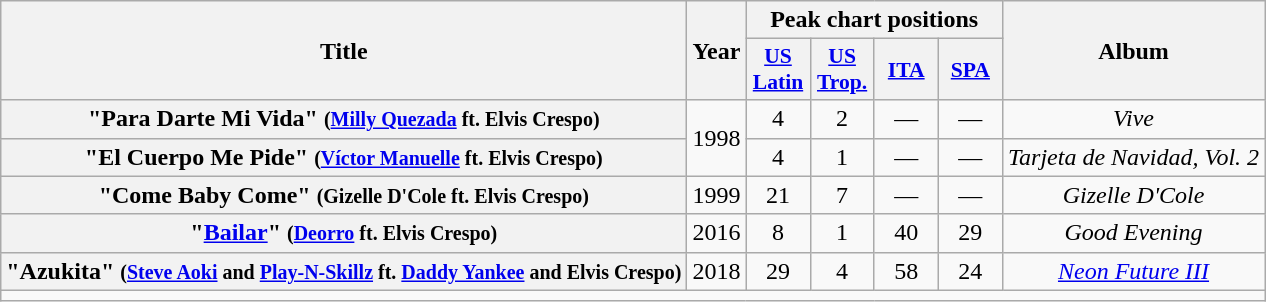<table class="wikitable plainrowheaders" style="text-align:center;">
<tr>
<th rowspan="2">Title</th>
<th rowspan="2">Year</th>
<th colspan="4">Peak chart positions</th>
<th rowspan="2">Album</th>
</tr>
<tr>
<th scope="col" style="width:2.5em;font-size:90%;"><a href='#'>US<br>Latin</a><br></th>
<th scope="col" style="width:2.5em;font-size:90%;"><a href='#'>US<br>Trop.</a><br></th>
<th scope="col" style="width:2.5em;font-size:90%;"><a href='#'>ITA</a><br></th>
<th scope="col" style="width:2.5em;font-size:90%;"><a href='#'>SPA</a><br></th>
</tr>
<tr>
<th scope="row">"Para Darte Mi Vida" <small>(<a href='#'>Milly Quezada</a> ft. Elvis Crespo)</small></th>
<td rowspan="2">1998</td>
<td>4</td>
<td>2</td>
<td>—</td>
<td>—</td>
<td><em>Vive</em></td>
</tr>
<tr>
<th scope="row">"El Cuerpo Me Pide" <small>(<a href='#'>Víctor Manuelle</a> ft. Elvis Crespo)</small></th>
<td>4</td>
<td>1</td>
<td>—</td>
<td>—</td>
<td><em>Tarjeta de Navidad, Vol. 2</em></td>
</tr>
<tr>
<th scope="row">"Come Baby Come" <small>(Gizelle D'Cole ft. Elvis Crespo)</small></th>
<td>1999</td>
<td>21</td>
<td>7</td>
<td>—</td>
<td>—</td>
<td><em>Gizelle D'Cole</em></td>
</tr>
<tr>
<th scope="row">"<a href='#'>Bailar</a>" <small>(<a href='#'>Deorro</a> ft. Elvis Crespo)</small></th>
<td>2016</td>
<td>8</td>
<td>1</td>
<td>40</td>
<td>29</td>
<td><em>Good Evening</em></td>
</tr>
<tr>
<th scope="row">"Azukita" <small>(<a href='#'>Steve Aoki</a> and <a href='#'>Play-N-Skillz</a> ft. <a href='#'>Daddy Yankee</a> and Elvis Crespo)</small></th>
<td>2018</td>
<td>29</td>
<td>4</td>
<td>58</td>
<td>24</td>
<td><em><a href='#'>Neon Future III</a></em></td>
</tr>
<tr>
<td colspan="7"></td>
</tr>
</table>
